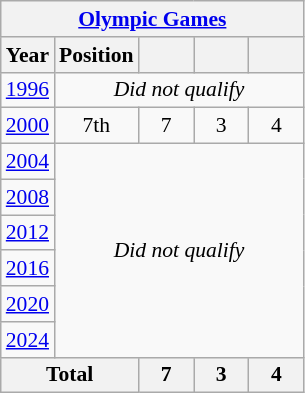<table class="wikitable" style="text-align: center;font-size:90%;">
<tr>
<th colspan=5><a href='#'>Olympic Games</a></th>
</tr>
<tr>
<th>Year</th>
<th>Position</th>
<th width=30></th>
<th width=30></th>
<th width=30></th>
</tr>
<tr>
<td> <a href='#'>1996</a></td>
<td colspan="4"><em>Did not qualify</em></td>
</tr>
<tr>
<td> <a href='#'>2000</a></td>
<td>7th</td>
<td>7</td>
<td>3</td>
<td>4</td>
</tr>
<tr>
<td> <a href='#'>2004</a></td>
<td colspan="4" rowspan="6"><em>Did not qualify</em></td>
</tr>
<tr>
<td> <a href='#'>2008</a></td>
</tr>
<tr>
<td> <a href='#'>2012</a></td>
</tr>
<tr>
<td> <a href='#'>2016</a></td>
</tr>
<tr>
<td> <a href='#'>2020</a></td>
</tr>
<tr>
<td> <a href='#'>2024</a></td>
</tr>
<tr>
<th colspan=2>Total</th>
<th>7</th>
<th>3</th>
<th>4</th>
</tr>
</table>
